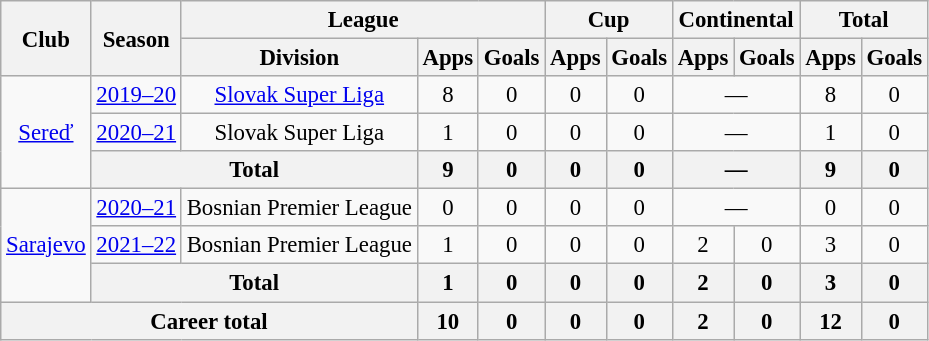<table class=wikitable style="text-align: center;font-size:95%">
<tr>
<th rowspan=2>Club</th>
<th rowspan=2>Season</th>
<th colspan=3>League</th>
<th colspan=2>Cup</th>
<th colspan=2>Continental</th>
<th colspan=2>Total</th>
</tr>
<tr>
<th>Division</th>
<th>Apps</th>
<th>Goals</th>
<th>Apps</th>
<th>Goals</th>
<th>Apps</th>
<th>Goals</th>
<th>Apps</th>
<th>Goals</th>
</tr>
<tr>
<td rowspan=3><a href='#'>Sereď</a></td>
<td><a href='#'>2019–20</a></td>
<td><a href='#'>Slovak Super Liga</a></td>
<td>8</td>
<td>0</td>
<td>0</td>
<td>0</td>
<td colspan=2>—</td>
<td>8</td>
<td>0</td>
</tr>
<tr>
<td><a href='#'>2020–21</a></td>
<td>Slovak Super Liga</td>
<td>1</td>
<td>0</td>
<td>0</td>
<td>0</td>
<td colspan=2>—</td>
<td>1</td>
<td>0</td>
</tr>
<tr>
<th colspan=2>Total</th>
<th>9</th>
<th>0</th>
<th>0</th>
<th>0</th>
<th colspan=2>—</th>
<th>9</th>
<th>0</th>
</tr>
<tr>
<td rowspan=3><a href='#'>Sarajevo</a></td>
<td><a href='#'>2020–21</a></td>
<td>Bosnian Premier League</td>
<td>0</td>
<td>0</td>
<td>0</td>
<td>0</td>
<td colspan=2>—</td>
<td>0</td>
<td>0</td>
</tr>
<tr>
<td><a href='#'>2021–22</a></td>
<td>Bosnian Premier League</td>
<td>1</td>
<td>0</td>
<td>0</td>
<td>0</td>
<td>2</td>
<td>0</td>
<td>3</td>
<td>0</td>
</tr>
<tr>
<th colspan=2>Total</th>
<th>1</th>
<th>0</th>
<th>0</th>
<th>0</th>
<th>2</th>
<th>0</th>
<th>3</th>
<th>0</th>
</tr>
<tr>
<th colspan=3>Career total</th>
<th>10</th>
<th>0</th>
<th>0</th>
<th>0</th>
<th>2</th>
<th>0</th>
<th>12</th>
<th>0</th>
</tr>
</table>
